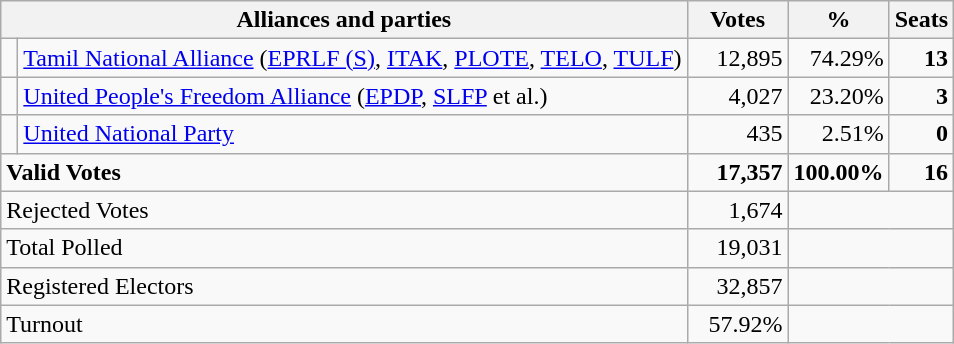<table class="wikitable" border="1" style="text-align:right;">
<tr>
<th valign=bottom align=left colspan=2>Alliances and parties</th>
<th valign=bottom align=center width="60">Votes</th>
<th valign=bottom align=center width="50">%</th>
<th valign=bottom align=center>Seats</th>
</tr>
<tr>
<td bgcolor=> </td>
<td align=left><a href='#'>Tamil National Alliance</a> (<a href='#'>EPRLF (S)</a>, <a href='#'>ITAK</a>, <a href='#'>PLOTE</a>, <a href='#'>TELO</a>, <a href='#'>TULF</a>)</td>
<td>12,895</td>
<td>74.29%</td>
<td><strong>13</strong></td>
</tr>
<tr>
<td bgcolor=> </td>
<td align=left><a href='#'>United People's Freedom Alliance</a> (<a href='#'>EPDP</a>, <a href='#'>SLFP</a> et al.)</td>
<td>4,027</td>
<td>23.20%</td>
<td><strong>3</strong></td>
</tr>
<tr>
<td bgcolor=> </td>
<td align=left><a href='#'>United National Party</a></td>
<td>435</td>
<td>2.51%</td>
<td><strong>0</strong></td>
</tr>
<tr>
<td colspan=2 align=left><strong>Valid Votes</strong></td>
<td><strong>17,357</strong></td>
<td><strong>100.00%</strong></td>
<td><strong>16</strong></td>
</tr>
<tr>
<td colspan=2 align=left>Rejected Votes</td>
<td>1,674</td>
<td colspan=2></td>
</tr>
<tr>
<td colspan=2 align=left>Total Polled</td>
<td>19,031</td>
<td colspan=2></td>
</tr>
<tr>
<td colspan=2 align=left>Registered Electors</td>
<td>32,857</td>
<td colspan=2></td>
</tr>
<tr>
<td colspan=2 align=left>Turnout</td>
<td>57.92%</td>
<td colspan=2></td>
</tr>
</table>
